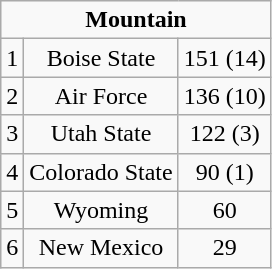<table class="wikitable" style="display: inline-table">
<tr align="center">
<td align="center" Colspan="3"><strong>Mountain</strong><br></td>
</tr>
<tr align="center">
<td>1</td>
<td>Boise State</td>
<td>151 (14)</td>
</tr>
<tr align="center">
<td>2</td>
<td>Air Force</td>
<td>136 (10)</td>
</tr>
<tr align="center">
<td>3</td>
<td>Utah State</td>
<td>122 (3)</td>
</tr>
<tr align="center">
<td>4</td>
<td>Colorado State</td>
<td>90 (1)</td>
</tr>
<tr align="center">
<td>5</td>
<td>Wyoming</td>
<td>60</td>
</tr>
<tr align="center">
<td>6</td>
<td>New Mexico</td>
<td>29</td>
</tr>
</table>
